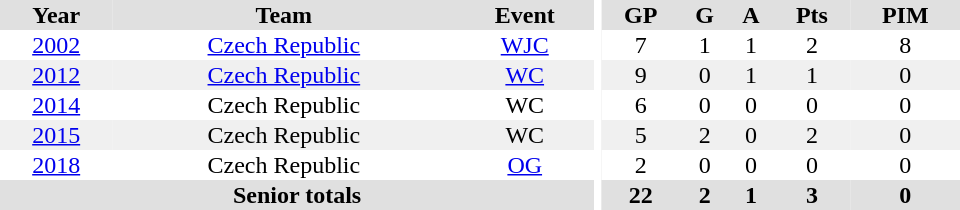<table border="0" cellpadding="1" cellspacing="0" ID="Table3" style="text-align:center; width:40em">
<tr ALIGN="center" bgcolor="#e0e0e0">
<th>Year</th>
<th>Team</th>
<th>Event</th>
<th rowspan="99" bgcolor="#ffffff"></th>
<th>GP</th>
<th>G</th>
<th>A</th>
<th>Pts</th>
<th>PIM</th>
</tr>
<tr>
<td><a href='#'>2002</a></td>
<td><a href='#'>Czech Republic</a></td>
<td><a href='#'>WJC</a></td>
<td>7</td>
<td>1</td>
<td>1</td>
<td>2</td>
<td>8</td>
</tr>
<tr bgcolor="#f0f0f0">
<td><a href='#'>2012</a></td>
<td><a href='#'>Czech Republic</a></td>
<td><a href='#'>WC</a></td>
<td>9</td>
<td>0</td>
<td>1</td>
<td>1</td>
<td>0</td>
</tr>
<tr>
<td><a href='#'>2014</a></td>
<td>Czech Republic</td>
<td>WC</td>
<td>6</td>
<td>0</td>
<td>0</td>
<td>0</td>
<td>0</td>
</tr>
<tr bgcolor="#f0f0f0">
<td><a href='#'>2015</a></td>
<td>Czech Republic</td>
<td>WC</td>
<td>5</td>
<td>2</td>
<td>0</td>
<td>2</td>
<td>0</td>
</tr>
<tr>
<td><a href='#'>2018</a></td>
<td>Czech Republic</td>
<td><a href='#'>OG</a></td>
<td>2</td>
<td>0</td>
<td>0</td>
<td>0</td>
<td>0</td>
</tr>
<tr bgcolor="#e0e0e0">
<th colspan="3">Senior totals</th>
<th>22</th>
<th>2</th>
<th>1</th>
<th>3</th>
<th>0</th>
</tr>
</table>
